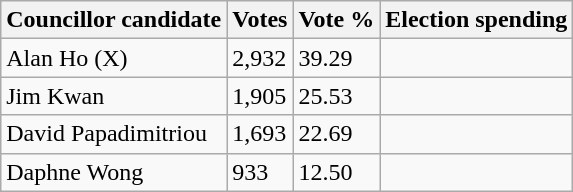<table class="wikitable">
<tr>
<th>Councillor candidate</th>
<th>Votes</th>
<th>Vote %</th>
<th>Election spending</th>
</tr>
<tr>
<td>Alan Ho (X)</td>
<td>2,932</td>
<td>39.29</td>
<td></td>
</tr>
<tr>
<td>Jim Kwan</td>
<td>1,905</td>
<td>25.53</td>
<td></td>
</tr>
<tr>
<td>David Papadimitriou</td>
<td>1,693</td>
<td>22.69</td>
<td></td>
</tr>
<tr>
<td>Daphne Wong</td>
<td>933</td>
<td>12.50</td>
<td></td>
</tr>
</table>
